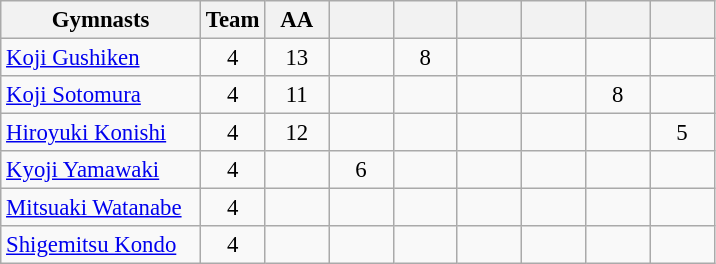<table class="wikitable sortable collapsible autocollapse plainrowheaders" style="text-align:center; font-size:95%;">
<tr>
<th width=28% class=unsortable>Gymnasts</th>
<th width=9% class=unsortable>Team</th>
<th width=9% class=unsortable>AA</th>
<th width=9% class=unsortable></th>
<th width=9% class=unsortable></th>
<th width=9% class=unsortable></th>
<th width=9% class=unsortable></th>
<th width=9% class=unsortable></th>
<th width=9% class=unsortable></th>
</tr>
<tr>
<td align=left><a href='#'>Koji Gushiken</a></td>
<td>4</td>
<td>13</td>
<td></td>
<td>8</td>
<td></td>
<td></td>
<td></td>
<td></td>
</tr>
<tr>
<td align=left><a href='#'>Koji Sotomura</a></td>
<td>4</td>
<td>11</td>
<td></td>
<td></td>
<td></td>
<td></td>
<td>8</td>
<td></td>
</tr>
<tr>
<td align=left><a href='#'>Hiroyuki Konishi</a></td>
<td>4</td>
<td>12</td>
<td></td>
<td></td>
<td></td>
<td></td>
<td></td>
<td>5</td>
</tr>
<tr>
<td align=left><a href='#'>Kyoji Yamawaki</a></td>
<td>4</td>
<td></td>
<td>6</td>
<td></td>
<td></td>
<td></td>
<td></td>
<td></td>
</tr>
<tr>
<td align=left><a href='#'>Mitsuaki Watanabe</a></td>
<td>4</td>
<td></td>
<td></td>
<td></td>
<td></td>
<td></td>
<td></td>
<td></td>
</tr>
<tr>
<td align=left><a href='#'>Shigemitsu Kondo</a></td>
<td>4</td>
<td></td>
<td></td>
<td></td>
<td></td>
<td></td>
<td></td>
<td></td>
</tr>
</table>
